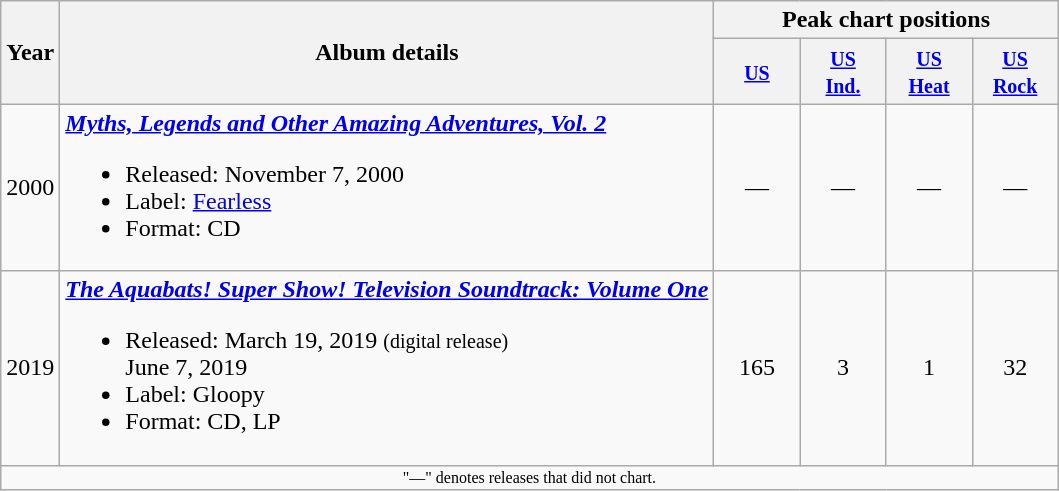<table class="wikitable">
<tr>
<th rowspan="2">Year</th>
<th rowspan="2">Album details</th>
<th colspan="4">Peak chart positions</th>
</tr>
<tr>
<th width="50px"><small><a href='#'>US</a></small><br></th>
<th width="50px"><small><a href='#'>US<br>Ind.</a></small><br></th>
<th width="50px"><small><a href='#'>US<br>Heat</a></small><br></th>
<th width="50px"><small><a href='#'>US<br>Rock</a></small><br></th>
</tr>
<tr>
<td>2000</td>
<td><strong><em><a href='#'>Myths, Legends and Other Amazing Adventures, Vol. 2</a></em></strong><br><ul><li>Released: November 7, 2000</li><li>Label: <a href='#'>Fearless</a></li><li>Format: CD</li></ul></td>
<td align="center">—</td>
<td align="center">—</td>
<td align="center">—</td>
<td align="center">—</td>
</tr>
<tr>
<td>2019</td>
<td><strong><em><a href='#'>The Aquabats! Super Show! Television Soundtrack: Volume One</a></em></strong><br><ul><li>Released: March 19, 2019 <small>(digital release)</small><br>June 7, 2019</li><li>Label: Gloopy</li><li>Format: CD, LP</li></ul></td>
<td align="center">165</td>
<td align="center">3</td>
<td align="center">1</td>
<td align="center">32</td>
</tr>
<tr>
<td colspan="6" align="center" style="font-size: 8pt">"—" denotes releases that did not chart.</td>
</tr>
</table>
